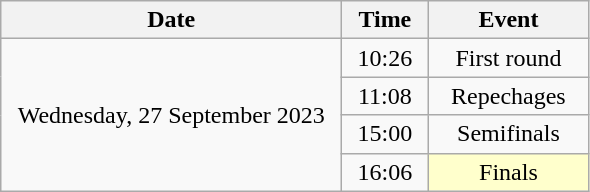<table class = "wikitable" style="text-align:center;">
<tr>
<th width=220>Date</th>
<th width=50>Time</th>
<th width=100>Event</th>
</tr>
<tr>
<td rowspan=4>Wednesday, 27 September 2023</td>
<td>10:26</td>
<td>First round</td>
</tr>
<tr>
<td>11:08</td>
<td>Repechages</td>
</tr>
<tr>
<td>15:00</td>
<td>Semifinals</td>
</tr>
<tr>
<td>16:06</td>
<td bgcolor=ffffcc>Finals</td>
</tr>
</table>
